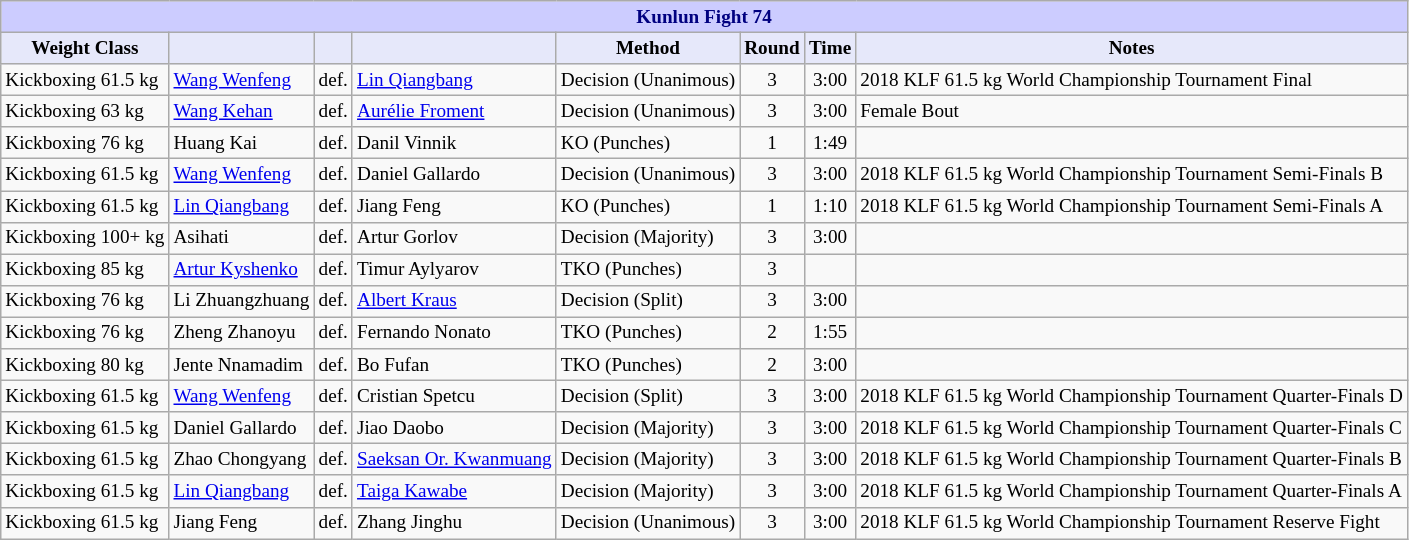<table class="wikitable" style="font-size: 80%;">
<tr>
<th colspan="8" style="background-color: #ccf; color: #000080; text-align: center;"><strong>Kunlun Fight 74</strong></th>
</tr>
<tr>
<th colspan="1" style="background-color: #E6E8FA; color: #000000; text-align: center;">Weight Class</th>
<th colspan="1" style="background-color: #E6E8FA; color: #000000; text-align: center;"></th>
<th colspan="1" style="background-color: #E6E8FA; color: #000000; text-align: center;"></th>
<th colspan="1" style="background-color: #E6E8FA; color: #000000; text-align: center;"></th>
<th colspan="1" style="background-color: #E6E8FA; color: #000000; text-align: center;">Method</th>
<th colspan="1" style="background-color: #E6E8FA; color: #000000; text-align: center;">Round</th>
<th colspan="1" style="background-color: #E6E8FA; color: #000000; text-align: center;">Time</th>
<th colspan="1" style="background-color: #E6E8FA; color: #000000; text-align: center;">Notes</th>
</tr>
<tr>
<td>Kickboxing 61.5 kg</td>
<td> <a href='#'>Wang Wenfeng</a></td>
<td align=center>def.</td>
<td> <a href='#'>Lin Qiangbang</a></td>
<td>Decision (Unanimous)</td>
<td align=center>3</td>
<td align=center>3:00</td>
<td>2018 KLF 61.5 kg World Championship Tournament Final</td>
</tr>
<tr>
<td>Kickboxing 63 kg</td>
<td> <a href='#'>Wang Kehan</a></td>
<td align=center>def.</td>
<td> <a href='#'>Aurélie Froment</a></td>
<td>Decision (Unanimous)</td>
<td align=center>3</td>
<td align=center>3:00</td>
<td>Female Bout</td>
</tr>
<tr>
<td>Kickboxing 76 kg</td>
<td> Huang Kai</td>
<td align=center>def.</td>
<td> Danil Vinnik</td>
<td>KO (Punches)</td>
<td align=center>1</td>
<td align=center>1:49</td>
<td></td>
</tr>
<tr>
<td>Kickboxing 61.5 kg</td>
<td> <a href='#'>Wang Wenfeng</a></td>
<td align=center>def.</td>
<td> Daniel Gallardo</td>
<td>Decision (Unanimous)</td>
<td align=center>3</td>
<td align=center>3:00</td>
<td>2018 KLF 61.5 kg World Championship Tournament Semi-Finals B</td>
</tr>
<tr>
<td>Kickboxing 61.5 kg</td>
<td> <a href='#'>Lin Qiangbang</a></td>
<td align=center>def.</td>
<td> Jiang Feng</td>
<td>KO (Punches)</td>
<td align=center>1</td>
<td align=center>1:10</td>
<td>2018 KLF 61.5 kg World Championship Tournament Semi-Finals A</td>
</tr>
<tr>
<td>Kickboxing 100+ kg</td>
<td> Asihati</td>
<td align=center>def.</td>
<td> Artur Gorlov</td>
<td>Decision (Majority)</td>
<td align=center>3</td>
<td align=center>3:00</td>
<td></td>
</tr>
<tr>
<td>Kickboxing 85 kg</td>
<td> <a href='#'>Artur Kyshenko</a></td>
<td align=center>def.</td>
<td> Timur Aylyarov</td>
<td>TKO (Punches)</td>
<td align=center>3</td>
<td align=center></td>
<td></td>
</tr>
<tr>
<td>Kickboxing 76 kg</td>
<td> Li Zhuangzhuang</td>
<td align=center>def.</td>
<td> <a href='#'>Albert Kraus</a></td>
<td>Decision (Split)</td>
<td align=center>3</td>
<td align=center>3:00</td>
<td></td>
</tr>
<tr>
<td>Kickboxing 76 kg</td>
<td> Zheng Zhanoyu</td>
<td align=center>def.</td>
<td> Fernando Nonato</td>
<td>TKO (Punches)</td>
<td align=center>2</td>
<td align=center>1:55</td>
<td></td>
</tr>
<tr>
<td>Kickboxing 80 kg</td>
<td> Jente Nnamadim</td>
<td align=center>def.</td>
<td> Bo Fufan</td>
<td>TKO (Punches)</td>
<td align=center>2</td>
<td align=center>3:00</td>
<td></td>
</tr>
<tr>
<td>Kickboxing 61.5 kg</td>
<td> <a href='#'>Wang Wenfeng</a></td>
<td align=center>def.</td>
<td> Cristian Spetcu</td>
<td>Decision (Split)</td>
<td align=center>3</td>
<td align=center>3:00</td>
<td>2018 KLF 61.5 kg World Championship Tournament Quarter-Finals D</td>
</tr>
<tr>
<td>Kickboxing 61.5 kg</td>
<td> Daniel Gallardo</td>
<td align=center>def.</td>
<td> Jiao Daobo</td>
<td>Decision (Majority)</td>
<td align=center>3</td>
<td align=center>3:00</td>
<td>2018 KLF 61.5 kg World Championship Tournament Quarter-Finals C</td>
</tr>
<tr>
<td>Kickboxing 61.5 kg</td>
<td> Zhao Chongyang</td>
<td align=center>def.</td>
<td> <a href='#'>Saeksan Or. Kwanmuang</a></td>
<td>Decision (Majority)</td>
<td align=center>3</td>
<td align=center>3:00</td>
<td>2018 KLF 61.5 kg World Championship Tournament Quarter-Finals B</td>
</tr>
<tr>
<td>Kickboxing 61.5 kg</td>
<td> <a href='#'>Lin Qiangbang</a></td>
<td align=center>def.</td>
<td> <a href='#'>Taiga Kawabe</a></td>
<td>Decision (Majority)</td>
<td align=center>3</td>
<td align=center>3:00</td>
<td>2018 KLF 61.5 kg World Championship Tournament Quarter-Finals A</td>
</tr>
<tr>
<td>Kickboxing 61.5 kg</td>
<td> Jiang Feng</td>
<td align=center>def.</td>
<td> Zhang Jinghu</td>
<td>Decision (Unanimous)</td>
<td align=center>3</td>
<td align=center>3:00</td>
<td>2018 KLF 61.5 kg World Championship Tournament Reserve Fight</td>
</tr>
</table>
